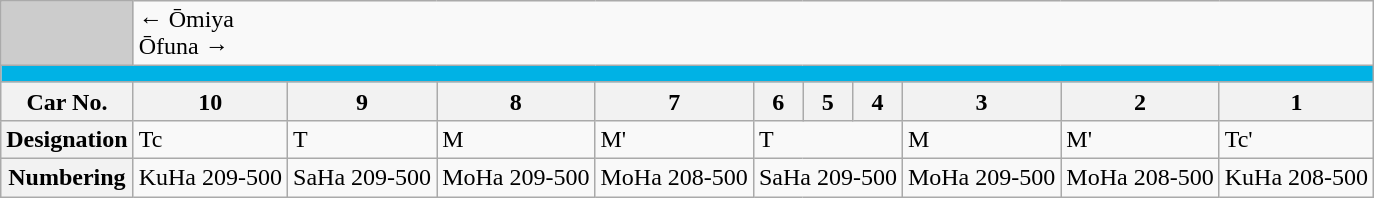<table class="wikitable">
<tr>
<td style="background-color:#ccc;"> </td>
<td colspan="10"><div>← Ōmiya</div><div>Ōfuna →</div></td>
</tr>
<tr style="line-height: 10px; background-color: #00B2E5;">
<td colspan="11" style="padding:0; border:0;"> </td>
</tr>
<tr>
<th>Car No.</th>
<th>10</th>
<th>9</th>
<th>8</th>
<th>7</th>
<th>6</th>
<th>5</th>
<th>4</th>
<th>3</th>
<th>2</th>
<th>1</th>
</tr>
<tr>
<th>Designation</th>
<td>Tc</td>
<td>T</td>
<td>M</td>
<td>M'</td>
<td colspan="3">T</td>
<td>M</td>
<td>M'</td>
<td>Tc'</td>
</tr>
<tr>
<th>Numbering</th>
<td>KuHa 209-500</td>
<td>SaHa 209-500</td>
<td>MoHa 209-500</td>
<td>MoHa 208-500</td>
<td colspan="3">SaHa 209-500</td>
<td>MoHa 209-500</td>
<td>MoHa 208-500</td>
<td>KuHa 208-500</td>
</tr>
</table>
